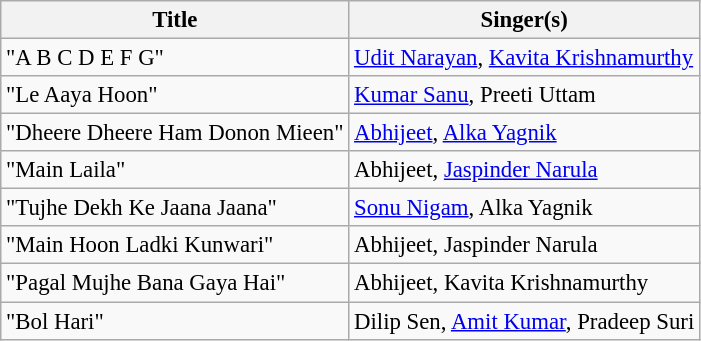<table class="wikitable sortable" style="font-size:95%;">
<tr>
<th>Title</th>
<th>Singer(s)</th>
</tr>
<tr>
<td>"A B C D E F G"</td>
<td><a href='#'>Udit Narayan</a>, <a href='#'>Kavita Krishnamurthy</a></td>
</tr>
<tr>
<td>"Le Aaya Hoon"</td>
<td><a href='#'>Kumar Sanu</a>, Preeti Uttam</td>
</tr>
<tr>
<td>"Dheere Dheere Ham Donon Mieen"</td>
<td><a href='#'>Abhijeet</a>, <a href='#'>Alka Yagnik</a></td>
</tr>
<tr>
<td>"Main Laila"</td>
<td>Abhijeet, <a href='#'>Jaspinder Narula</a></td>
</tr>
<tr>
<td>"Tujhe Dekh Ke Jaana Jaana"</td>
<td><a href='#'>Sonu Nigam</a>, Alka Yagnik</td>
</tr>
<tr>
<td>"Main Hoon Ladki Kunwari"</td>
<td>Abhijeet, Jaspinder Narula</td>
</tr>
<tr>
<td>"Pagal Mujhe Bana Gaya Hai"</td>
<td>Abhijeet, Kavita Krishnamurthy</td>
</tr>
<tr>
<td>"Bol Hari"</td>
<td>Dilip Sen, <a href='#'>Amit Kumar</a>, Pradeep Suri</td>
</tr>
</table>
